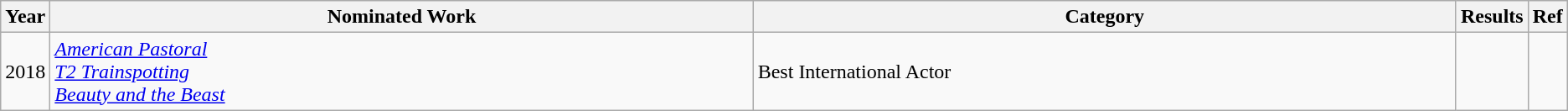<table class="wikitable">
<tr>
<th scope="col" style="width:1em;">Year</th>
<th scope="col" style="width:35em;">Nominated Work</th>
<th scope="col" style="width:35em;">Category</th>
<th scope="col" style="width:1em;">Results</th>
<th scope="col" style="width:1em;">Ref</th>
</tr>
<tr>
<td>2018</td>
<td><em><a href='#'>American Pastoral</a></em><br><em><a href='#'>T2 Trainspotting</a></em><br><em><a href='#'>Beauty and the Beast</a></em></td>
<td>Best International Actor</td>
<td></td>
<td></td>
</tr>
</table>
